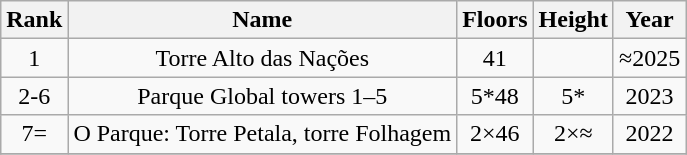<table class="wikitable sortable" style="text-align:center;">
<tr>
<th>Rank</th>
<th>Name</th>
<th>Floors</th>
<th>Height</th>
<th>Year</th>
</tr>
<tr>
<td>1</td>
<td>Torre Alto das Nações</td>
<td>41</td>
<td></td>
<td>≈2025</td>
</tr>
<tr>
<td>2-6</td>
<td>Parque Global towers 1–5</td>
<td>5*48</td>
<td>5*</td>
<td>2023</td>
</tr>
<tr>
<td>7=</td>
<td>O Parque: Torre Petala, torre Folhagem</td>
<td>2×46</td>
<td>2×≈</td>
<td>2022</td>
</tr>
<tr>
</tr>
</table>
